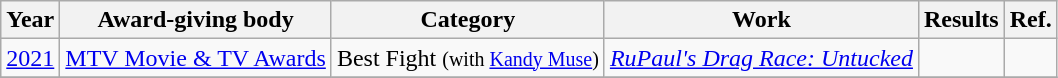<table class="wikitable sortable" >
<tr>
<th>Year</th>
<th>Award-giving body</th>
<th>Category</th>
<th>Work</th>
<th>Results</th>
<th>Ref.</th>
</tr>
<tr>
<td style="text-align:center"><a href='#'>2021</a></td>
<td style="text-align:center"><a href='#'>MTV Movie & TV Awards</a></td>
<td style="text-align:center">Best Fight <small>(with <a href='#'>Kandy Muse</a>)</small></td>
<td style="text-align:center"><em><a href='#'>RuPaul's Drag Race: Untucked</a></em></td>
<td></td>
<td style="text-align:center"></td>
</tr>
<tr>
</tr>
</table>
